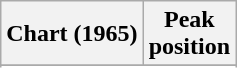<table class="wikitable sortable plainrowheaders">
<tr>
<th scope="col">Chart (1965)</th>
<th scope="col">Peak<br>position</th>
</tr>
<tr>
</tr>
<tr>
</tr>
</table>
